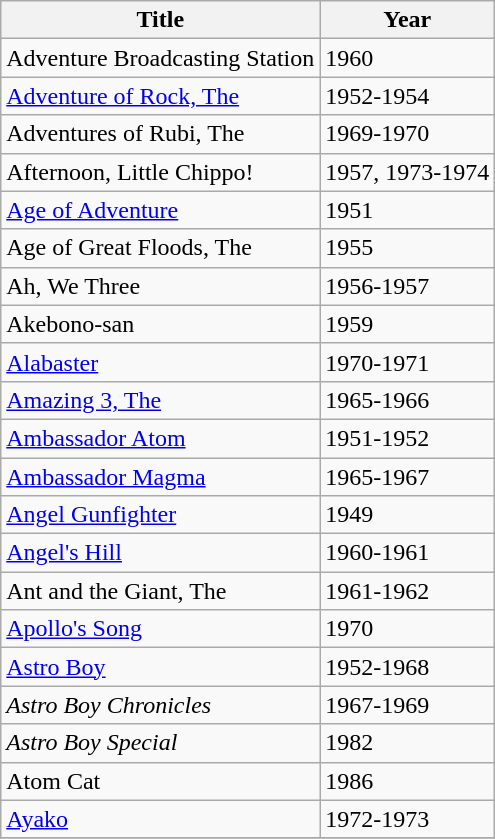<table class="wikitable sortable">
<tr>
<th>Title</th>
<th>Year</th>
</tr>
<tr>
<td>Adventure Broadcasting Station</td>
<td>1960</td>
</tr>
<tr>
<td><a href='#'>Adventure of Rock, The</a></td>
<td>1952-1954</td>
</tr>
<tr>
<td>Adventures of Rubi, The</td>
<td>1969-1970</td>
</tr>
<tr>
<td>Afternoon, Little Chippo!</td>
<td>1957, 1973-1974</td>
</tr>
<tr>
<td><a href='#'>Age of Adventure</a></td>
<td>1951</td>
</tr>
<tr>
<td>Age of Great Floods, The</td>
<td>1955</td>
</tr>
<tr>
<td>Ah, We Three</td>
<td>1956-1957</td>
</tr>
<tr>
<td>Akebono-san</td>
<td>1959</td>
</tr>
<tr>
<td><a href='#'>Alabaster</a></td>
<td>1970-1971</td>
</tr>
<tr>
<td><a href='#'>Amazing 3, The</a></td>
<td>1965-1966</td>
</tr>
<tr>
<td><a href='#'>Ambassador Atom</a></td>
<td>1951-1952</td>
</tr>
<tr>
<td><a href='#'>Ambassador Magma</a></td>
<td>1965-1967</td>
</tr>
<tr>
<td><a href='#'>Angel Gunfighter</a></td>
<td>1949</td>
</tr>
<tr>
<td><a href='#'>Angel's Hill</a></td>
<td>1960-1961</td>
</tr>
<tr>
<td>Ant and the Giant, The</td>
<td>1961-1962</td>
</tr>
<tr>
<td><a href='#'>Apollo's Song</a></td>
<td>1970</td>
</tr>
<tr>
<td><a href='#'>Astro Boy</a></td>
<td>1952-1968</td>
</tr>
<tr>
<td><em>Astro Boy Chronicles</em></td>
<td>1967-1969</td>
</tr>
<tr>
<td><em>Astro Boy Special</em></td>
<td>1982</td>
</tr>
<tr>
<td>Atom Cat</td>
<td>1986</td>
</tr>
<tr>
<td><a href='#'>Ayako</a></td>
<td>1972-1973</td>
</tr>
<tr>
</tr>
</table>
